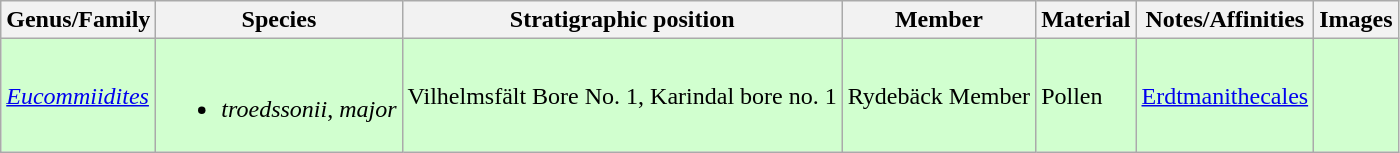<table class="wikitable">
<tr>
<th>Genus/Family</th>
<th>Species</th>
<th>Stratigraphic position</th>
<th>Member</th>
<th>Material</th>
<th>Notes/Affinities</th>
<th>Images</th>
</tr>
<tr>
<td style="background:#D1FFCF;"><em><a href='#'>Eucommiidites</a></em></td>
<td style="background:#D1FFCF;"><br><ul><li><em>troedssonii</em>, <em>major</em></li></ul></td>
<td style="background:#D1FFCF;">Vilhelmsfält Bore No. 1, Karindal bore no. 1</td>
<td style="background:#D1FFCF;">Rydebäck Member</td>
<td style="background:#D1FFCF;">Pollen</td>
<td style="background:#D1FFCF;"><a href='#'>Erdtmanithecales</a></td>
<td style="background:#D1FFCF;"></td>
</tr>
</table>
